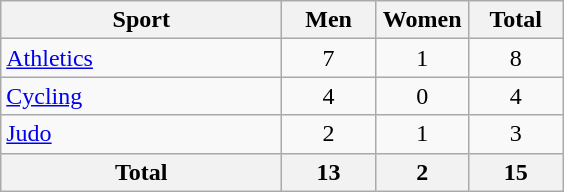<table class="wikitable sortable" style="text-align:center;">
<tr>
<th width=180>Sport</th>
<th width=55>Men</th>
<th width=55>Women</th>
<th width=55>Total</th>
</tr>
<tr>
<td align=left><a href='#'>Athletics</a></td>
<td>7</td>
<td>1</td>
<td>8</td>
</tr>
<tr>
<td align=left><a href='#'>Cycling</a></td>
<td>4</td>
<td>0</td>
<td>4</td>
</tr>
<tr>
<td align=left><a href='#'>Judo</a></td>
<td>2</td>
<td>1</td>
<td>3</td>
</tr>
<tr>
<th>Total</th>
<th>13</th>
<th>2</th>
<th>15</th>
</tr>
</table>
